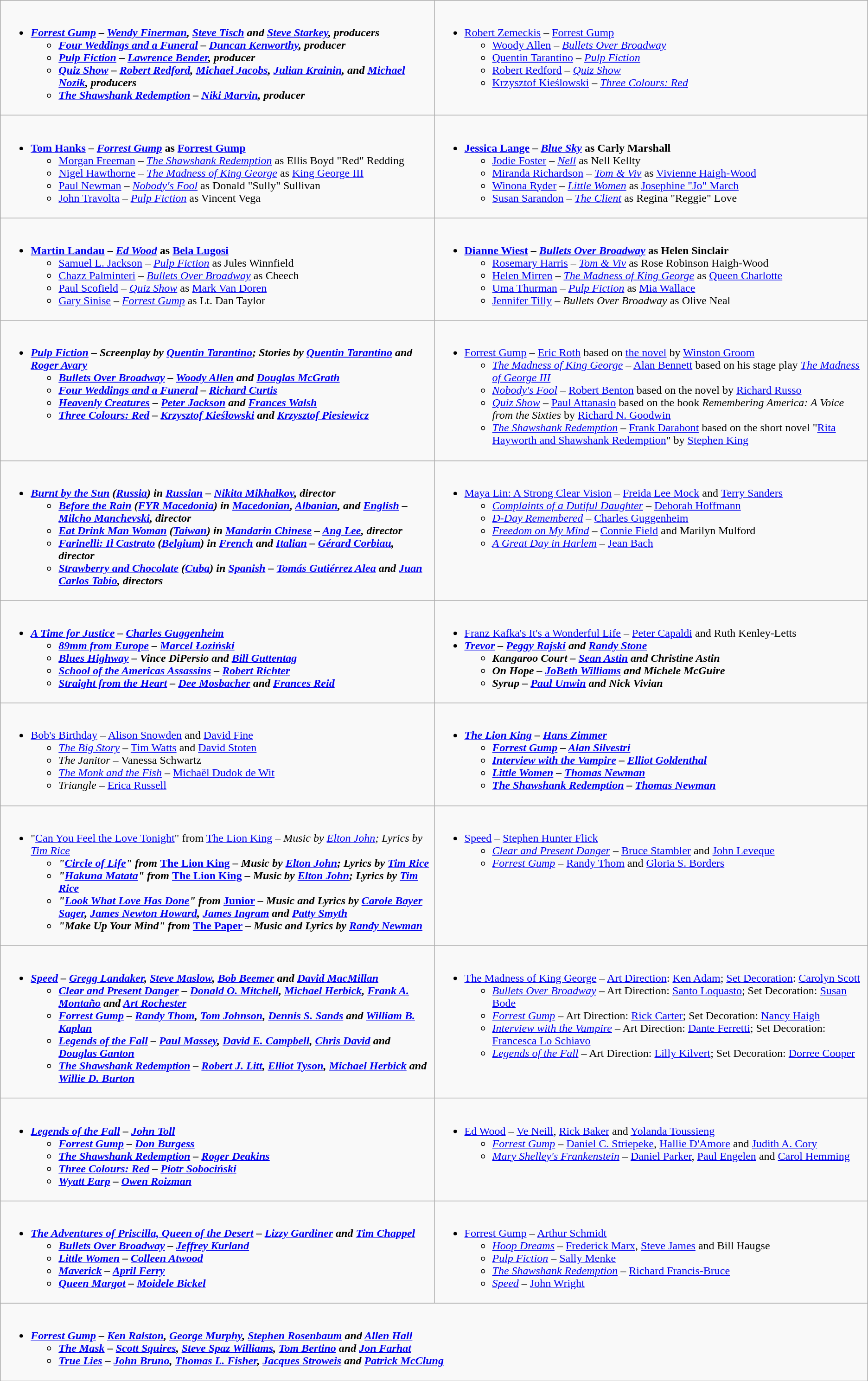<table class=wikitable>
<tr>
<td valign="top" width="50%"><br><ul><li><strong><em><a href='#'>Forrest Gump</a><em> – <a href='#'>Wendy Finerman</a>, <a href='#'>Steve Tisch</a> and <a href='#'>Steve Starkey</a>, producers<strong><ul><li></em><a href='#'>Four Weddings and a Funeral</a><em> – <a href='#'>Duncan Kenworthy</a>, producer</li><li></em><a href='#'>Pulp Fiction</a><em> – <a href='#'>Lawrence Bender</a>, producer</li><li></em><a href='#'>Quiz Show</a><em> – <a href='#'>Robert Redford</a>, <a href='#'>Michael Jacobs</a>, <a href='#'>Julian Krainin</a>, and <a href='#'>Michael Nozik</a>, producers</li><li></em><a href='#'>The Shawshank Redemption</a><em> – <a href='#'>Niki Marvin</a>, producer</li></ul></li></ul></td>
<td valign="top" width="50%"><br><ul><li></strong><a href='#'>Robert Zemeckis</a> – </em><a href='#'>Forrest Gump</a></em></strong><ul><li><a href='#'>Woody Allen</a><em> – <a href='#'>Bullets Over Broadway</a></em></li><li><a href='#'>Quentin Tarantino</a><em> – <a href='#'>Pulp Fiction</a></em></li><li><a href='#'>Robert Redford</a><em> – <a href='#'>Quiz Show</a></em></li><li><a href='#'>Krzysztof Kieślowski</a><em> – <a href='#'>Three Colours: Red</a></em></li></ul></li></ul></td>
</tr>
<tr>
<td valign="top"><br><ul><li><strong><a href='#'>Tom Hanks</a> – <em><a href='#'>Forrest Gump</a></em> as <a href='#'>Forrest Gump</a></strong><ul><li><a href='#'>Morgan Freeman</a><em> – <a href='#'>The Shawshank Redemption</a></em> as Ellis Boyd "Red" Redding</li><li><a href='#'>Nigel Hawthorne</a><em> – <a href='#'>The Madness of King George</a></em> as <a href='#'>King George III</a></li><li><a href='#'>Paul Newman</a><em> – <a href='#'>Nobody's Fool</a></em> as Donald "Sully" Sullivan</li><li><a href='#'>John Travolta</a><em> – <a href='#'>Pulp Fiction</a></em> as Vincent Vega</li></ul></li></ul></td>
<td valign="top"><br><ul><li><strong><a href='#'>Jessica Lange</a> – <em><a href='#'>Blue Sky</a></em> as Carly Marshall</strong><ul><li><a href='#'>Jodie Foster</a><em> – <a href='#'>Nell</a></em> as Nell Kellty</li><li><a href='#'>Miranda Richardson</a><em> – <a href='#'>Tom & Viv</a></em> as <a href='#'>Vivienne Haigh-Wood</a></li><li><a href='#'>Winona Ryder</a><em> – <a href='#'>Little Women</a></em> as <a href='#'>Josephine "Jo" March</a></li><li><a href='#'>Susan Sarandon</a><em> – <a href='#'>The Client</a></em> as Regina "Reggie" Love</li></ul></li></ul></td>
</tr>
<tr>
<td valign="top"><br><ul><li><strong><a href='#'>Martin Landau</a> – <em><a href='#'>Ed Wood</a></em> as <a href='#'>Bela Lugosi</a></strong><ul><li><a href='#'>Samuel L. Jackson</a><em> – <a href='#'>Pulp Fiction</a></em> as Jules Winnfield</li><li><a href='#'>Chazz Palminteri</a><em> – <a href='#'>Bullets Over Broadway</a></em> as Cheech</li><li><a href='#'>Paul Scofield</a><em> – <a href='#'>Quiz Show</a></em> as <a href='#'>Mark Van Doren</a></li><li><a href='#'>Gary Sinise</a><em> – <a href='#'>Forrest Gump</a></em> as Lt. Dan Taylor</li></ul></li></ul></td>
<td valign="top"><br><ul><li><strong><a href='#'>Dianne Wiest</a> – <em><a href='#'>Bullets Over Broadway</a></em> as Helen Sinclair</strong><ul><li><a href='#'>Rosemary Harris</a><em> – <a href='#'>Tom & Viv</a></em> as Rose Robinson Haigh-Wood</li><li><a href='#'>Helen Mirren</a><em> – <a href='#'>The Madness of King George</a></em> as <a href='#'>Queen Charlotte</a></li><li><a href='#'>Uma Thurman</a><em> – <a href='#'>Pulp Fiction</a></em> as <a href='#'>Mia Wallace</a></li><li><a href='#'>Jennifer Tilly</a><em> – Bullets Over Broadway</em> as Olive Neal</li></ul></li></ul></td>
</tr>
<tr>
<td valign="top"><br><ul><li><strong><em><a href='#'>Pulp Fiction</a><em> – Screenplay by <a href='#'>Quentin Tarantino</a>; Stories by <a href='#'>Quentin Tarantino</a> and <a href='#'>Roger Avary</a><strong><ul><li></em><a href='#'>Bullets Over Broadway</a><em> – <a href='#'>Woody Allen</a> and <a href='#'>Douglas McGrath</a></li><li></em><a href='#'>Four Weddings and a Funeral</a><em> – <a href='#'>Richard Curtis</a></li><li></em><a href='#'>Heavenly Creatures</a><em> – <a href='#'>Peter Jackson</a> and <a href='#'>Frances Walsh</a></li><li></em><a href='#'>Three Colours: Red</a><em> – <a href='#'>Krzysztof Kieślowski</a> and <a href='#'>Krzysztof Piesiewicz</a></li></ul></li></ul></td>
<td valign="top"><br><ul><li></em></strong><a href='#'>Forrest Gump</a></em> – <a href='#'>Eric Roth</a> based on <a href='#'>the novel</a> by <a href='#'>Winston Groom</a></strong><ul><li><em><a href='#'>The Madness of King George</a></em> – <a href='#'>Alan Bennett</a> based on his stage play <em><a href='#'>The Madness of George III</a></em></li><li><em><a href='#'>Nobody's Fool</a></em> – <a href='#'>Robert Benton</a> based on the novel by <a href='#'>Richard Russo</a></li><li><em><a href='#'>Quiz Show</a></em> – <a href='#'>Paul Attanasio</a> based on the book <em>Remembering America: A Voice from the Sixties</em> by <a href='#'>Richard N. Goodwin</a></li><li><em><a href='#'>The Shawshank Redemption</a></em> – <a href='#'>Frank Darabont</a> based on the short novel "<a href='#'>Rita Hayworth and Shawshank Redemption</a>" by <a href='#'>Stephen King</a></li></ul></li></ul></td>
</tr>
<tr>
<td valign="top"><br><ul><li><strong><em><a href='#'>Burnt by the Sun</a><em> (<a href='#'>Russia</a>) in <a href='#'>Russian</a> – <a href='#'>Nikita Mikhalkov</a>, director<strong><ul><li></em><a href='#'>Before the Rain</a><em> (<a href='#'>FYR Macedonia</a>) in <a href='#'>Macedonian</a>, <a href='#'>Albanian</a>, and <a href='#'>English</a> – <a href='#'>Milcho Manchevski</a>, director</li><li></em><a href='#'>Eat Drink Man Woman</a><em> (<a href='#'>Taiwan</a>) in <a href='#'>Mandarin Chinese</a> – <a href='#'>Ang Lee</a>, director</li><li></em><a href='#'>Farinelli: Il Castrato</a><em> (<a href='#'>Belgium</a>) in <a href='#'>French</a> and <a href='#'>Italian</a> – <a href='#'>Gérard Corbiau</a>, director</li><li></em><a href='#'>Strawberry and Chocolate</a><em> (<a href='#'>Cuba</a>) in <a href='#'>Spanish</a> – <a href='#'>Tomás Gutiérrez Alea</a> and <a href='#'>Juan Carlos Tabío</a>, directors</li></ul></li></ul></td>
<td valign="top"><br><ul><li></em></strong><a href='#'>Maya Lin: A Strong Clear Vision</a></em> – <a href='#'>Freida Lee Mock</a> and <a href='#'>Terry Sanders</a></strong><ul><li><em><a href='#'>Complaints of a Dutiful Daughter</a></em> – <a href='#'>Deborah Hoffmann</a></li><li><em><a href='#'>D-Day Remembered</a></em> – <a href='#'>Charles Guggenheim</a></li><li><em><a href='#'>Freedom on My Mind</a></em> – <a href='#'>Connie Field</a> and Marilyn Mulford</li><li><em><a href='#'>A Great Day in Harlem</a></em> – <a href='#'>Jean Bach</a></li></ul></li></ul></td>
</tr>
<tr>
<td valign="top"><br><ul><li><strong><em><a href='#'>A Time for Justice</a><em> – <a href='#'>Charles Guggenheim</a><strong><ul><li></em><a href='#'>89mm from Europe</a><em> – <a href='#'>Marcel Łoziński</a></li><li></em><a href='#'>Blues Highway</a><em> – Vince DiPersio and <a href='#'>Bill Guttentag</a></li><li></em><a href='#'>School of the Americas Assassins</a><em> – <a href='#'>Robert Richter</a></li><li></em><a href='#'>Straight from the Heart</a><em> – <a href='#'>Dee Mosbacher</a> and <a href='#'>Frances Reid</a></li></ul></li></ul></td>
<td valign="top"><br><ul><li></em></strong><a href='#'>Franz Kafka's It's a Wonderful Life</a></em> – <a href='#'>Peter Capaldi</a> and Ruth Kenley-Letts</strong></li><li><strong><em><a href='#'>Trevor</a><em> – <a href='#'>Peggy Rajski</a> and <a href='#'>Randy Stone</a><strong><ul><li></em>Kangaroo Court<em> – <a href='#'>Sean Astin</a> and Christine Astin</li><li></em>On Hope<em> – <a href='#'>JoBeth Williams</a> and Michele McGuire</li><li></em>Syrup<em> – <a href='#'>Paul Unwin</a> and Nick Vivian</li></ul></li></ul></td>
</tr>
<tr>
<td valign="top"><br><ul><li></em></strong><a href='#'>Bob's Birthday</a></em> – <a href='#'>Alison Snowden</a> and <a href='#'>David Fine</a></strong><ul><li><em><a href='#'>The Big Story</a></em> – <a href='#'>Tim Watts</a> and <a href='#'>David Stoten</a></li><li><em>The Janitor</em> – Vanessa Schwartz</li><li><em><a href='#'>The Monk and the Fish</a></em> – <a href='#'>Michaël Dudok de Wit</a></li><li><em>Triangle</em> – <a href='#'>Erica Russell</a></li></ul></li></ul></td>
<td valign="top"><br><ul><li><strong><em><a href='#'>The Lion King</a><em> – <a href='#'>Hans Zimmer</a><strong><ul><li></em><a href='#'>Forrest Gump</a><em> – <a href='#'>Alan Silvestri</a></li><li></em><a href='#'>Interview with the Vampire</a><em> – <a href='#'>Elliot Goldenthal</a></li><li></em><a href='#'>Little Women</a><em> – <a href='#'>Thomas Newman</a></li><li></em><a href='#'>The Shawshank Redemption</a><em> – <a href='#'>Thomas Newman</a></li></ul></li></ul></td>
</tr>
<tr>
<td valign="top"><br><ul><li></strong>"<a href='#'>Can You Feel the Love Tonight</a>" from </em><a href='#'>The Lion King</a><em> – Music by <a href='#'>Elton John</a>; Lyrics by <a href='#'>Tim Rice</a><strong><ul><li>"<a href='#'>Circle of Life</a>" from </em><a href='#'>The Lion King</a><em> – Music by <a href='#'>Elton John</a>; Lyrics by <a href='#'>Tim Rice</a></li><li>"<a href='#'>Hakuna Matata</a>" from </em><a href='#'>The Lion King</a><em> – Music by <a href='#'>Elton John</a>; Lyrics by <a href='#'>Tim Rice</a></li><li>"<a href='#'>Look What Love Has Done</a>" from </em><a href='#'>Junior</a><em> – Music and Lyrics by <a href='#'>Carole Bayer Sager</a>, <a href='#'>James Newton Howard</a>, <a href='#'>James Ingram</a> and <a href='#'>Patty Smyth</a></li><li>"Make Up Your Mind" from </em><a href='#'>The Paper</a><em> – Music and Lyrics by <a href='#'>Randy Newman</a></li></ul></li></ul></td>
<td valign="top"><br><ul><li></em></strong><a href='#'>Speed</a></em> – <a href='#'>Stephen Hunter Flick</a></strong><ul><li><em><a href='#'>Clear and Present Danger</a></em> – <a href='#'>Bruce Stambler</a> and <a href='#'>John Leveque</a></li><li><em><a href='#'>Forrest Gump</a></em> – <a href='#'>Randy Thom</a> and <a href='#'>Gloria S. Borders</a></li></ul></li></ul></td>
</tr>
<tr>
<td valign="top"><br><ul><li><strong><em><a href='#'>Speed</a><em> – <a href='#'>Gregg Landaker</a>, <a href='#'>Steve Maslow</a>, <a href='#'>Bob Beemer</a> and <a href='#'>David MacMillan</a><strong><ul><li></em><a href='#'>Clear and Present Danger</a><em> – <a href='#'>Donald O. Mitchell</a>, <a href='#'>Michael Herbick</a>, <a href='#'>Frank A. Montaño</a> and <a href='#'>Art Rochester</a></li><li></em><a href='#'>Forrest Gump</a><em> – <a href='#'>Randy Thom</a>, <a href='#'>Tom Johnson</a>, <a href='#'>Dennis S. Sands</a> and <a href='#'>William B. Kaplan</a></li><li></em><a href='#'>Legends of the Fall</a><em> – <a href='#'>Paul Massey</a>, <a href='#'>David E. Campbell</a>, <a href='#'>Chris David</a> and <a href='#'>Douglas Ganton</a></li><li></em><a href='#'>The Shawshank Redemption</a><em> – <a href='#'>Robert J. Litt</a>, <a href='#'>Elliot Tyson</a>, <a href='#'>Michael Herbick</a> and <a href='#'>Willie D. Burton</a></li></ul></li></ul></td>
<td valign="top"><br><ul><li></em></strong><a href='#'>The Madness of King George</a></em> – <a href='#'>Art Direction</a>: <a href='#'>Ken Adam</a>; <a href='#'>Set Decoration</a>: <a href='#'>Carolyn Scott</a></strong><ul><li><em><a href='#'>Bullets Over Broadway</a></em> – Art Direction: <a href='#'>Santo Loquasto</a>; Set Decoration: <a href='#'>Susan Bode</a></li><li><em><a href='#'>Forrest Gump</a></em> – Art Direction: <a href='#'>Rick Carter</a>; Set Decoration: <a href='#'>Nancy Haigh</a></li><li><em><a href='#'>Interview with the Vampire</a></em> – Art Direction: <a href='#'>Dante Ferretti</a>; Set Decoration: <a href='#'>Francesca Lo Schiavo</a></li><li><em><a href='#'>Legends of the Fall</a></em> – Art Direction: <a href='#'>Lilly Kilvert</a>; Set Decoration: <a href='#'>Dorree Cooper</a></li></ul></li></ul></td>
</tr>
<tr>
<td valign="top"><br><ul><li><strong><em><a href='#'>Legends of the Fall</a><em> – <a href='#'>John Toll</a><strong><ul><li></em><a href='#'>Forrest Gump</a><em> – <a href='#'>Don Burgess</a></li><li></em><a href='#'>The Shawshank Redemption</a><em> – <a href='#'>Roger Deakins</a></li><li></em><a href='#'>Three Colours: Red</a><em> – <a href='#'>Piotr Sobociński</a></li><li></em><a href='#'>Wyatt Earp</a><em> – <a href='#'>Owen Roizman</a></li></ul></li></ul></td>
<td valign="top"><br><ul><li></em></strong><a href='#'>Ed Wood</a></em> – <a href='#'>Ve Neill</a>, <a href='#'>Rick Baker</a> and <a href='#'>Yolanda Toussieng</a></strong><ul><li><em><a href='#'>Forrest Gump</a></em> – <a href='#'>Daniel C. Striepeke</a>, <a href='#'>Hallie D'Amore</a> and <a href='#'>Judith A. Cory</a></li><li><em><a href='#'>Mary Shelley's Frankenstein</a></em> – <a href='#'>Daniel Parker</a>, <a href='#'>Paul Engelen</a> and <a href='#'>Carol Hemming</a></li></ul></li></ul></td>
</tr>
<tr>
<td valign="top"><br><ul><li><strong><em><a href='#'>The Adventures of Priscilla, Queen of the Desert</a><em> – <a href='#'>Lizzy Gardiner</a> and <a href='#'>Tim Chappel</a><strong><ul><li></em><a href='#'>Bullets Over Broadway</a><em> – <a href='#'>Jeffrey Kurland</a></li><li></em><a href='#'>Little Women</a><em> – <a href='#'>Colleen Atwood</a></li><li></em><a href='#'>Maverick</a><em> – <a href='#'>April Ferry</a></li><li></em><a href='#'>Queen Margot</a><em> – <a href='#'>Moidele Bickel</a></li></ul></li></ul></td>
<td valign="top"><br><ul><li></em></strong><a href='#'>Forrest Gump</a></em> – <a href='#'>Arthur Schmidt</a></strong><ul><li><em><a href='#'>Hoop Dreams</a></em> – <a href='#'>Frederick Marx</a>, <a href='#'>Steve James</a> and Bill Haugse</li><li><em><a href='#'>Pulp Fiction</a></em> – <a href='#'>Sally Menke</a></li><li><em><a href='#'>The Shawshank Redemption</a></em> – <a href='#'>Richard Francis-Bruce</a></li><li><em><a href='#'>Speed</a></em> – <a href='#'>John Wright</a></li></ul></li></ul></td>
</tr>
<tr>
<td valign="top" colspan="2"><br><ul><li><strong><em><a href='#'>Forrest Gump</a><em> – <a href='#'>Ken Ralston</a>, <a href='#'>George Murphy</a>, <a href='#'>Stephen Rosenbaum</a> and <a href='#'>Allen Hall</a><strong><ul><li></em><a href='#'>The Mask</a><em> – <a href='#'>Scott Squires</a>, <a href='#'>Steve Spaz Williams</a>, <a href='#'>Tom Bertino</a> and <a href='#'>Jon Farhat</a></li><li></em><a href='#'>True Lies</a><em> – <a href='#'>John Bruno</a>, <a href='#'>Thomas L. Fisher</a>, <a href='#'>Jacques Stroweis</a> and <a href='#'>Patrick McClung</a></li></ul></li></ul></td>
</tr>
</table>
